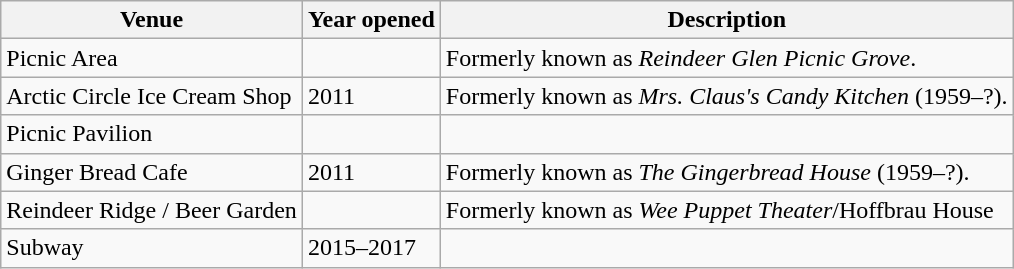<table class="wikitable sortable">
<tr>
<th>Venue</th>
<th>Year opened</th>
<th>Description</th>
</tr>
<tr>
<td>Picnic Area</td>
<td></td>
<td>Formerly known as <em>Reindeer Glen Picnic Grove</em>.</td>
</tr>
<tr>
<td>Arctic Circle Ice Cream Shop</td>
<td>2011</td>
<td>Formerly known as <em>Mrs. Claus's Candy Kitchen</em> (1959–?).</td>
</tr>
<tr>
<td>Picnic Pavilion</td>
<td></td>
<td></td>
</tr>
<tr>
<td>Ginger Bread Cafe</td>
<td>2011</td>
<td>Formerly known as <em>The Gingerbread House</em> (1959–?).</td>
</tr>
<tr>
<td>Reindeer Ridge / Beer Garden</td>
<td></td>
<td>Formerly known as <em>Wee Puppet Theater</em>/Hoffbrau House</td>
</tr>
<tr>
<td>Subway</td>
<td>2015–2017</td>
</tr>
</table>
